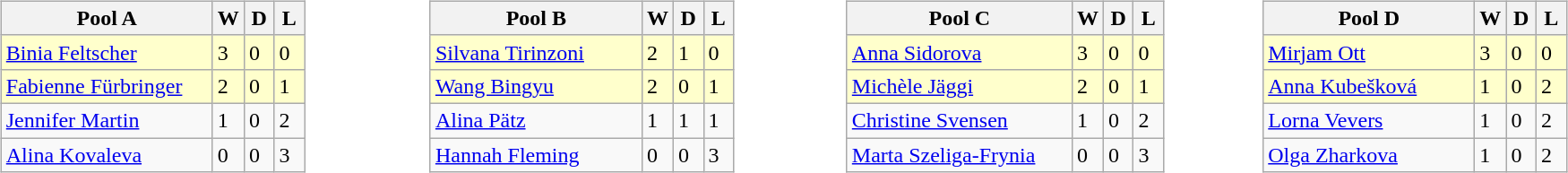<table table>
<tr>
<td valign=top width=10%><br><table class=wikitable>
<tr>
<th width=150>Pool A</th>
<th width=15>W</th>
<th width=15>D</th>
<th width=15>L</th>
</tr>
<tr bgcolor=#ffffcc>
<td> <a href='#'>Binia Feltscher</a></td>
<td>3</td>
<td>0</td>
<td>0</td>
</tr>
<tr bgcolor=#ffffcc>
<td> <a href='#'>Fabienne Fürbringer</a></td>
<td>2</td>
<td>0</td>
<td>1</td>
</tr>
<tr>
<td> <a href='#'>Jennifer Martin</a></td>
<td>1</td>
<td>0</td>
<td>2</td>
</tr>
<tr>
<td> <a href='#'>Alina Kovaleva</a></td>
<td>0</td>
<td>0</td>
<td>3</td>
</tr>
</table>
</td>
<td valign=top width=10%><br><table class=wikitable>
<tr>
<th width=150>Pool B</th>
<th width=15>W</th>
<th width=15>D</th>
<th width=15>L</th>
</tr>
<tr bgcolor=#ffffcc>
<td> <a href='#'>Silvana Tirinzoni</a></td>
<td>2</td>
<td>1</td>
<td>0</td>
</tr>
<tr bgcolor=#ffffcc>
<td> <a href='#'>Wang Bingyu</a></td>
<td>2</td>
<td>0</td>
<td>1</td>
</tr>
<tr>
<td> <a href='#'>Alina Pätz</a></td>
<td>1</td>
<td>1</td>
<td>1</td>
</tr>
<tr>
<td> <a href='#'>Hannah Fleming</a></td>
<td>0</td>
<td>0</td>
<td>3</td>
</tr>
</table>
</td>
<td valign=top width=10%><br><table class=wikitable>
<tr>
<th width=160>Pool C</th>
<th width=15>W</th>
<th width=15>D</th>
<th width=15>L</th>
</tr>
<tr bgcolor=#ffffcc>
<td> <a href='#'>Anna Sidorova</a></td>
<td>3</td>
<td>0</td>
<td>0</td>
</tr>
<tr bgcolor=#ffffcc>
<td> <a href='#'>Michèle Jäggi</a></td>
<td>2</td>
<td>0</td>
<td>1</td>
</tr>
<tr>
<td> <a href='#'>Christine Svensen</a></td>
<td>1</td>
<td>0</td>
<td>2</td>
</tr>
<tr>
<td> <a href='#'>Marta Szeliga-Frynia</a></td>
<td>0</td>
<td>0</td>
<td>3</td>
</tr>
</table>
</td>
<td valign=top width=10%><br><table class=wikitable>
<tr>
<th width=150>Pool D</th>
<th width=15>W</th>
<th width=15>D</th>
<th width=15>L</th>
</tr>
<tr bgcolor=#ffffcc>
<td> <a href='#'>Mirjam Ott</a></td>
<td>3</td>
<td>0</td>
<td>0</td>
</tr>
<tr bgcolor=#ffffcc>
<td> <a href='#'>Anna Kubešková</a></td>
<td>1</td>
<td>0</td>
<td>2</td>
</tr>
<tr>
<td> <a href='#'>Lorna Vevers</a></td>
<td>1</td>
<td>0</td>
<td>2</td>
</tr>
<tr>
<td> <a href='#'>Olga Zharkova</a></td>
<td>1</td>
<td>0</td>
<td>2</td>
</tr>
</table>
</td>
</tr>
</table>
